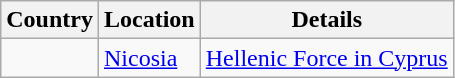<table class="wikitable">
<tr>
<th>Country</th>
<th>Location</th>
<th>Details</th>
</tr>
<tr>
<td></td>
<td><a href='#'>Nicosia</a></td>
<td><a href='#'>Hellenic Force in Cyprus</a></td>
</tr>
</table>
